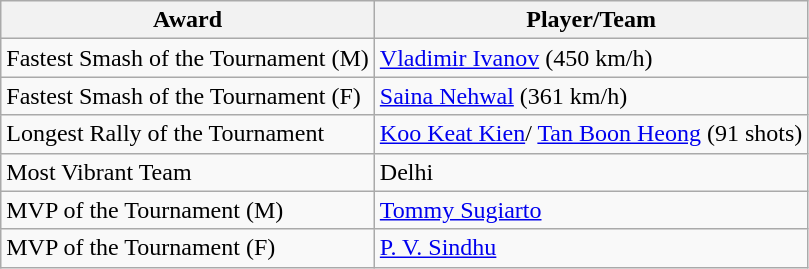<table class="wikitable">
<tr>
<th>Award</th>
<th>Player/Team</th>
</tr>
<tr>
<td>Fastest Smash of the Tournament (M)</td>
<td> <a href='#'>Vladimir Ivanov</a> (450 km/h)</td>
</tr>
<tr>
<td>Fastest Smash of the Tournament (F)</td>
<td> <a href='#'>Saina Nehwal</a> (361 km/h)</td>
</tr>
<tr>
<td>Longest Rally of the Tournament</td>
<td> <a href='#'>Koo Keat Kien</a>/ <a href='#'>Tan Boon Heong</a> (91 shots)</td>
</tr>
<tr>
<td>Most Vibrant Team</td>
<td>Delhi</td>
</tr>
<tr>
<td>MVP of the Tournament (M)</td>
<td> <a href='#'>Tommy Sugiarto</a></td>
</tr>
<tr>
<td>MVP of the Tournament (F)</td>
<td> <a href='#'>P. V. Sindhu</a></td>
</tr>
</table>
